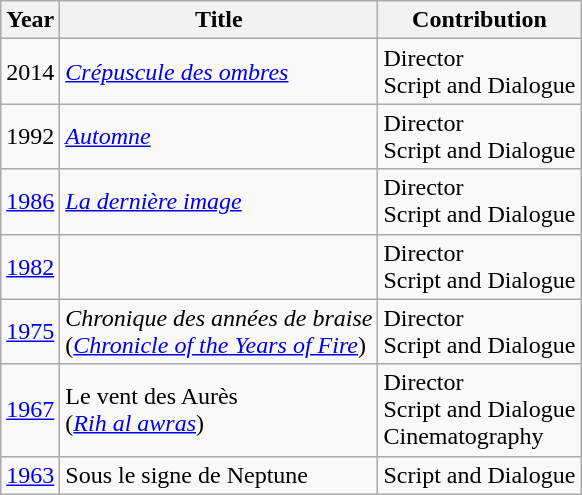<table class="wikitable">
<tr>
<th>Year</th>
<th>Title</th>
<th>Contribution</th>
</tr>
<tr>
<td>2014</td>
<td><em><a href='#'>Crépuscule des ombres</a></em></td>
<td>Director <br> Script and Dialogue</td>
</tr>
<tr>
<td>1992</td>
<td><em><a href='#'>Automne</a></em></td>
<td>Director <br> Script and Dialogue</td>
</tr>
<tr>
<td><a href='#'>1986</a></td>
<td><em><a href='#'>La dernière image</a></em></td>
<td>Director <br> Script and Dialogue</td>
</tr>
<tr>
<td><a href='#'>1982</a></td>
<td></td>
<td>Director <br> Script and Dialogue</td>
</tr>
<tr>
<td><a href='#'>1975</a></td>
<td><em>Chronique des années de braise</em> <br>(<em><a href='#'>Chronicle of the Years of Fire</a></em>)</td>
<td>Director <br> Script and Dialogue</td>
</tr>
<tr>
<td><a href='#'>1967</a></td>
<td>Le vent des Aurès <br>(<em><a href='#'>Rih al awras</a></em>)</td>
<td>Director <br> Script and Dialogue <br> Cinematography</td>
</tr>
<tr>
<td><a href='#'>1963</a></td>
<td>Sous le signe de Neptune</td>
<td>Script and Dialogue</td>
</tr>
</table>
